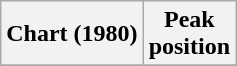<table class="wikitable plainrowheaders" style="text-align:center">
<tr>
<th scope="col">Chart (1980)</th>
<th scope="col">Peak<br> position</th>
</tr>
<tr>
</tr>
</table>
